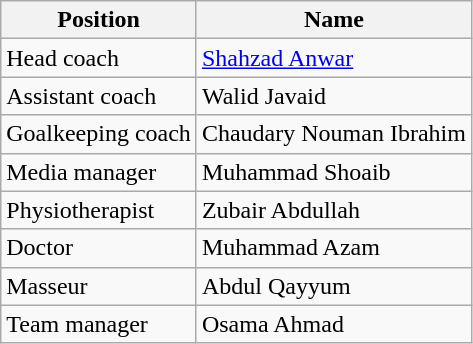<table class="wikitable" style="text-align:center;">
<tr>
<th>Position</th>
<th>Name</th>
</tr>
<tr>
<td style="text-align:left;">Head coach</td>
<td style="text-align:left;"> <a href='#'>Shahzad Anwar</a></td>
</tr>
<tr>
<td style="text-align:left;">Assistant coach</td>
<td style="text-align:left;">Walid Javaid</td>
</tr>
<tr>
<td style="text-align:left;">Goalkeeping coach</td>
<td style="text-align:left;">Chaudary Nouman Ibrahim</td>
</tr>
<tr>
<td style="text-align:left;">Media manager</td>
<td style="text-align:left;">Muhammad Shoaib</td>
</tr>
<tr>
<td style="text-align:left;">Physiotherapist</td>
<td style="text-align:left;">Zubair Abdullah</td>
</tr>
<tr>
<td style="text-align:left;">Doctor</td>
<td style="text-align:left;">Muhammad Azam</td>
</tr>
<tr>
<td style="text-align:left;">Masseur</td>
<td style="text-align:left;">Abdul Qayyum</td>
</tr>
<tr>
<td style="text-align:left;">Team manager</td>
<td style="text-align:left;">Osama Ahmad</td>
</tr>
</table>
